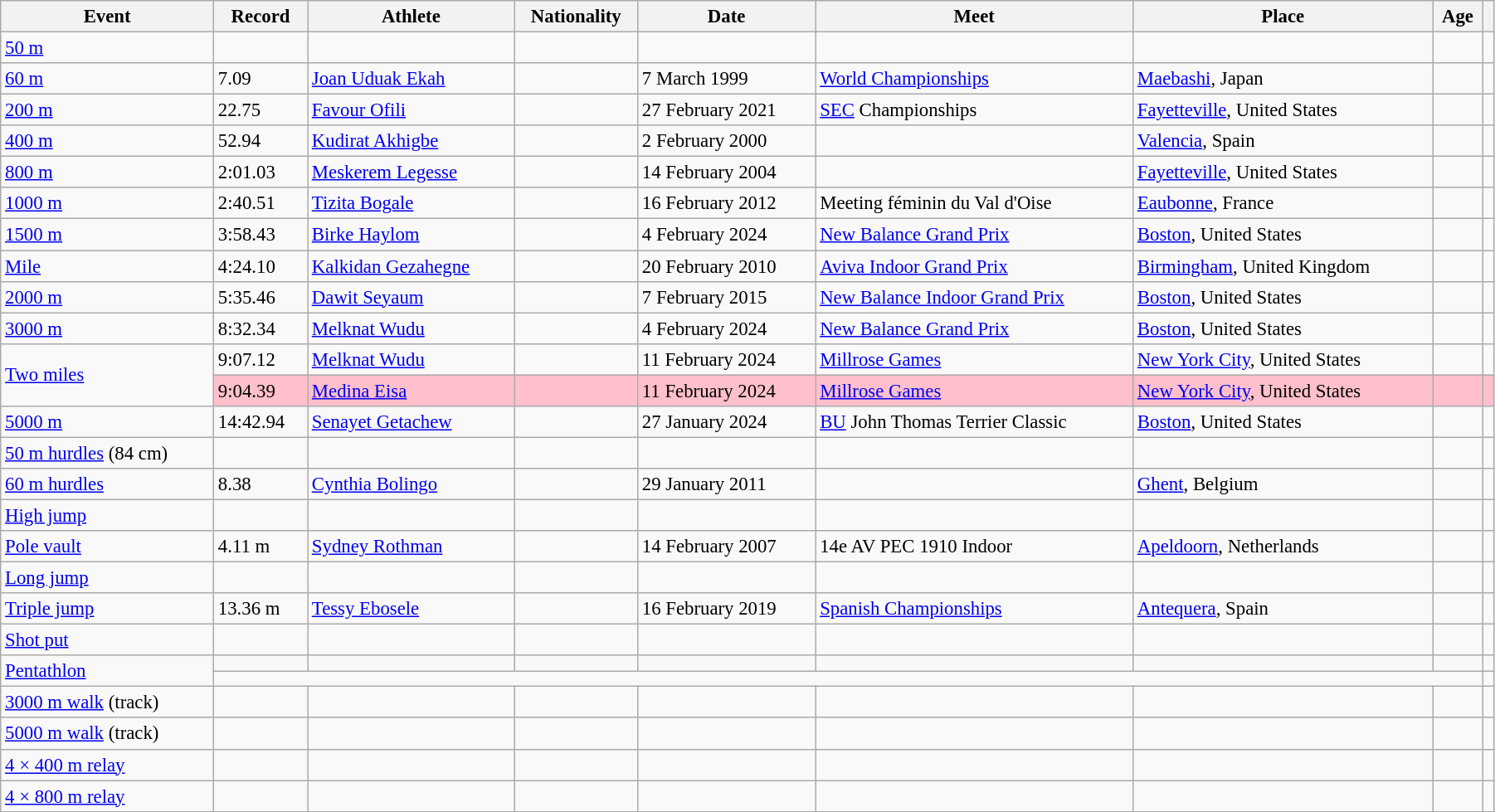<table class=wikitable style="width: 95%; font-size: 95%;">
<tr>
<th>Event</th>
<th>Record</th>
<th>Athlete</th>
<th>Nationality</th>
<th>Date</th>
<th>Meet</th>
<th>Place</th>
<th>Age</th>
<th></th>
</tr>
<tr>
<td><a href='#'>50 m</a></td>
<td></td>
<td></td>
<td></td>
<td></td>
<td></td>
<td></td>
<td></td>
<td></td>
</tr>
<tr>
<td><a href='#'>60 m</a></td>
<td>7.09</td>
<td><a href='#'>Joan Uduak Ekah</a></td>
<td></td>
<td>7 March 1999</td>
<td><a href='#'>World Championships</a></td>
<td><a href='#'>Maebashi</a>, Japan</td>
<td></td>
<td></td>
</tr>
<tr>
<td><a href='#'>200 m</a></td>
<td>22.75</td>
<td><a href='#'>Favour Ofili</a></td>
<td></td>
<td>27 February 2021</td>
<td><a href='#'>SEC</a> Championships</td>
<td><a href='#'>Fayetteville</a>, United States</td>
<td></td>
<td></td>
</tr>
<tr>
<td><a href='#'>400 m</a></td>
<td>52.94</td>
<td><a href='#'>Kudirat Akhigbe</a></td>
<td></td>
<td>2 February 2000</td>
<td></td>
<td><a href='#'>Valencia</a>, Spain</td>
<td></td>
<td></td>
</tr>
<tr>
<td><a href='#'>800 m</a></td>
<td>2:01.03</td>
<td><a href='#'>Meskerem Legesse</a></td>
<td></td>
<td>14 February 2004</td>
<td></td>
<td><a href='#'>Fayetteville</a>, United States</td>
<td></td>
<td></td>
</tr>
<tr>
<td><a href='#'>1000 m</a></td>
<td>2:40.51</td>
<td><a href='#'>Tizita Bogale</a></td>
<td></td>
<td>16 February 2012</td>
<td>Meeting féminin du Val d'Oise</td>
<td><a href='#'>Eaubonne</a>, France</td>
<td></td>
<td></td>
</tr>
<tr>
<td><a href='#'>1500 m</a></td>
<td>3:58.43</td>
<td><a href='#'>Birke Haylom</a></td>
<td></td>
<td>4 February 2024</td>
<td><a href='#'>New Balance Grand Prix</a></td>
<td><a href='#'>Boston</a>, United States</td>
<td></td>
<td></td>
</tr>
<tr>
<td><a href='#'>Mile</a></td>
<td>4:24.10</td>
<td><a href='#'>Kalkidan Gezahegne</a></td>
<td></td>
<td>20 February 2010</td>
<td><a href='#'>Aviva Indoor Grand Prix</a></td>
<td><a href='#'>Birmingham</a>, United Kingdom</td>
<td></td>
<td></td>
</tr>
<tr>
<td><a href='#'>2000 m</a></td>
<td>5:35.46</td>
<td><a href='#'>Dawit Seyaum</a></td>
<td></td>
<td>7 February 2015</td>
<td><a href='#'>New Balance Indoor Grand Prix</a></td>
<td><a href='#'>Boston</a>, United States</td>
<td></td>
<td></td>
</tr>
<tr>
<td><a href='#'>3000 m</a></td>
<td>8:32.34</td>
<td><a href='#'>Melknat Wudu</a></td>
<td></td>
<td>4 February 2024</td>
<td><a href='#'>New Balance Grand Prix</a></td>
<td><a href='#'>Boston</a>, United States</td>
<td></td>
<td></td>
</tr>
<tr>
<td rowspan=2><a href='#'>Two miles</a></td>
<td>9:07.12</td>
<td><a href='#'>Melknat Wudu</a></td>
<td></td>
<td>11 February 2024</td>
<td><a href='#'>Millrose Games</a></td>
<td><a href='#'>New York City</a>, United States</td>
<td></td>
<td></td>
</tr>
<tr style="background:pink">
<td>9:04.39</td>
<td><a href='#'>Medina Eisa</a></td>
<td></td>
<td>11 February 2024</td>
<td><a href='#'>Millrose Games</a></td>
<td><a href='#'>New York City</a>, United States</td>
<td></td>
<td></td>
</tr>
<tr>
<td><a href='#'>5000 m</a></td>
<td>14:42.94</td>
<td><a href='#'>Senayet Getachew</a></td>
<td></td>
<td>27 January 2024</td>
<td><a href='#'>BU</a> John Thomas Terrier Classic</td>
<td><a href='#'>Boston</a>, United States</td>
<td></td>
<td></td>
</tr>
<tr>
<td><a href='#'>50 m hurdles</a> (84 cm)</td>
<td></td>
<td></td>
<td></td>
<td></td>
<td></td>
<td></td>
<td></td>
<td></td>
</tr>
<tr>
<td><a href='#'>60 m hurdles</a></td>
<td>8.38</td>
<td><a href='#'>Cynthia Bolingo</a></td>
<td></td>
<td>29 January 2011</td>
<td></td>
<td><a href='#'>Ghent</a>, Belgium</td>
<td></td>
<td></td>
</tr>
<tr>
<td><a href='#'>High jump</a></td>
<td></td>
<td></td>
<td></td>
<td></td>
<td></td>
<td></td>
<td></td>
<td></td>
</tr>
<tr>
<td><a href='#'>Pole vault</a></td>
<td>4.11 m</td>
<td><a href='#'>Sydney Rothman</a></td>
<td></td>
<td>14 February 2007</td>
<td>14e AV PEC 1910 Indoor</td>
<td><a href='#'>Apeldoorn</a>, Netherlands</td>
<td></td>
<td></td>
</tr>
<tr>
<td><a href='#'>Long jump</a></td>
<td></td>
<td></td>
<td></td>
<td></td>
<td></td>
<td></td>
<td></td>
<td></td>
</tr>
<tr>
<td><a href='#'>Triple jump</a></td>
<td>13.36 m</td>
<td><a href='#'>Tessy Ebosele</a></td>
<td></td>
<td>16 February 2019</td>
<td><a href='#'>Spanish Championships</a></td>
<td><a href='#'>Antequera</a>, Spain</td>
<td></td>
<td></td>
</tr>
<tr>
<td><a href='#'>Shot put</a></td>
<td></td>
<td></td>
<td></td>
<td></td>
<td></td>
<td></td>
<td></td>
<td></td>
</tr>
<tr>
<td rowspan=2><a href='#'>Pentathlon</a></td>
<td></td>
<td></td>
<td></td>
<td></td>
<td></td>
<td></td>
<td></td>
<td></td>
</tr>
<tr>
<td colspan=7></td>
<td></td>
</tr>
<tr>
<td><a href='#'>3000 m walk</a> (track)</td>
<td></td>
<td></td>
<td></td>
<td></td>
<td></td>
<td></td>
<td></td>
<td></td>
</tr>
<tr>
<td><a href='#'>5000 m walk</a> (track)</td>
<td></td>
<td></td>
<td></td>
<td></td>
<td></td>
<td></td>
<td></td>
<td></td>
</tr>
<tr>
<td><a href='#'>4 × 400 m relay</a></td>
<td></td>
<td></td>
<td></td>
<td></td>
<td></td>
<td></td>
<td></td>
<td></td>
</tr>
<tr>
<td><a href='#'>4 × 800 m relay</a></td>
<td></td>
<td></td>
<td></td>
<td></td>
<td></td>
<td></td>
<td></td>
<td></td>
</tr>
</table>
